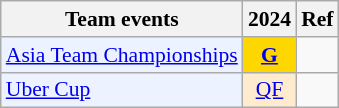<table style='font-size: 90%; text-align:center;' class='wikitable'>
<tr>
<th>Team events</th>
<th>2024</th>
<th>Ref</th>
</tr>
<tr>
<td bgcolor="#ECF2FF"; align="left"><a href='#'>Asia Team Championships</a></td>
<td bgcolor=Gold><a href='#'><strong>G</strong></a></td>
<td></td>
</tr>
<tr>
<td bgcolor="#ECF2FF"; align="left"><a href='#'>Uber Cup</a></td>
<td bgcolor=FFEBCD><a href='#'>QF</a></td>
<td></td>
</tr>
</table>
